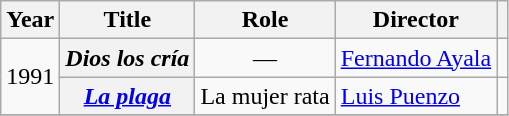<table class="wikitable plainrowheaders sortable">
<tr>
<th scope="col">Year</th>
<th scope="col">Title</th>
<th scope="col">Role</th>
<th>Director</th>
<th scope="col"></th>
</tr>
<tr>
<td rowspan="2">1991</td>
<th scope=row><em>Dios los cría</em></th>
<td style="text-align:center;">—</td>
<td><a href='#'>Fernando Ayala</a></td>
<td style="text-align:center;"></td>
</tr>
<tr>
<th scope=row><em><a href='#'>La plaga</a></em></th>
<td>La mujer rata</td>
<td><a href='#'>Luis Puenzo</a></td>
<td style="text-align:center;"></td>
</tr>
<tr>
</tr>
</table>
